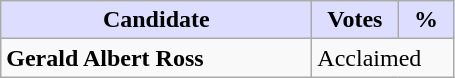<table class="wikitable">
<tr>
<th style="background:#ddf; width:200px;">Candidate</th>
<th style="background:#ddf; width:50px;">Votes</th>
<th style="background:#ddf; width:30px;">%</th>
</tr>
<tr>
<td><strong>Gerald Albert Ross</strong></td>
<td colspan="2">Acclaimed</td>
</tr>
</table>
